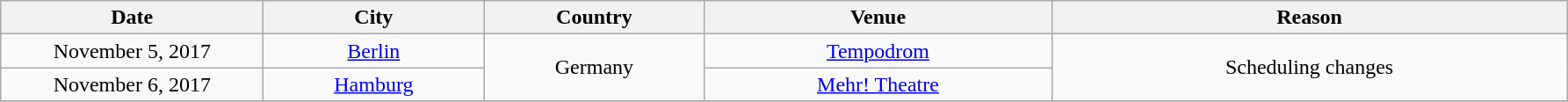<table class="wikitable" style="text-align:center;">
<tr>
<th scope="col" style="width:12em;">Date</th>
<th scope="col" style="width:10em;">City</th>
<th scope="col" style="width:10em;">Country</th>
<th scope="col" style="width:16em;">Venue</th>
<th scope="col" style="width:24em;">Reason</th>
</tr>
<tr>
<td>November 5, 2017</td>
<td><a href='#'>Berlin</a></td>
<td rowspan="2">Germany</td>
<td><a href='#'>Tempodrom</a></td>
<td rowspan="2">Scheduling changes</td>
</tr>
<tr>
<td>November 6, 2017</td>
<td><a href='#'>Hamburg</a></td>
<td><a href='#'>Mehr! Theatre</a></td>
</tr>
<tr>
</tr>
</table>
